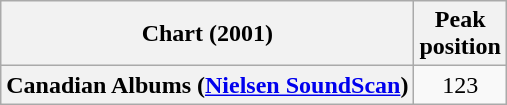<table class="wikitable plainrowheaders" style="text-align:center">
<tr>
<th scope="col">Chart (2001)</th>
<th scope="col">Peak<br>position</th>
</tr>
<tr>
<th scope="row">Canadian Albums (<a href='#'>Nielsen SoundScan</a>)</th>
<td>123</td>
</tr>
</table>
